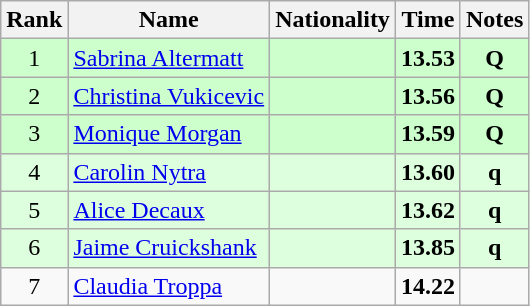<table class="wikitable sortable" style="text-align:center">
<tr>
<th>Rank</th>
<th>Name</th>
<th>Nationality</th>
<th>Time</th>
<th>Notes</th>
</tr>
<tr bgcolor=ccffcc>
<td>1</td>
<td align=left><a href='#'>Sabrina Altermatt</a></td>
<td align=left></td>
<td><strong>13.53</strong></td>
<td><strong>Q</strong></td>
</tr>
<tr bgcolor=ccffcc>
<td>2</td>
<td align=left><a href='#'>Christina Vukicevic</a></td>
<td align=left></td>
<td><strong>13.56</strong></td>
<td><strong>Q</strong></td>
</tr>
<tr bgcolor=ccffcc>
<td>3</td>
<td align=left><a href='#'>Monique Morgan</a></td>
<td align=left></td>
<td><strong>13.59</strong></td>
<td><strong>Q</strong></td>
</tr>
<tr bgcolor=ddffdd>
<td>4</td>
<td align=left><a href='#'>Carolin Nytra</a></td>
<td align=left></td>
<td><strong>13.60</strong></td>
<td><strong>q</strong></td>
</tr>
<tr bgcolor=ddffdd>
<td>5</td>
<td align=left><a href='#'>Alice Decaux</a></td>
<td align=left></td>
<td><strong>13.62</strong></td>
<td><strong>q</strong></td>
</tr>
<tr bgcolor=ddffdd>
<td>6</td>
<td align=left><a href='#'>Jaime Cruickshank</a></td>
<td align=left></td>
<td><strong>13.85</strong></td>
<td><strong>q</strong></td>
</tr>
<tr>
<td>7</td>
<td align=left><a href='#'>Claudia Troppa</a></td>
<td align=left></td>
<td><strong>14.22</strong></td>
<td></td>
</tr>
</table>
